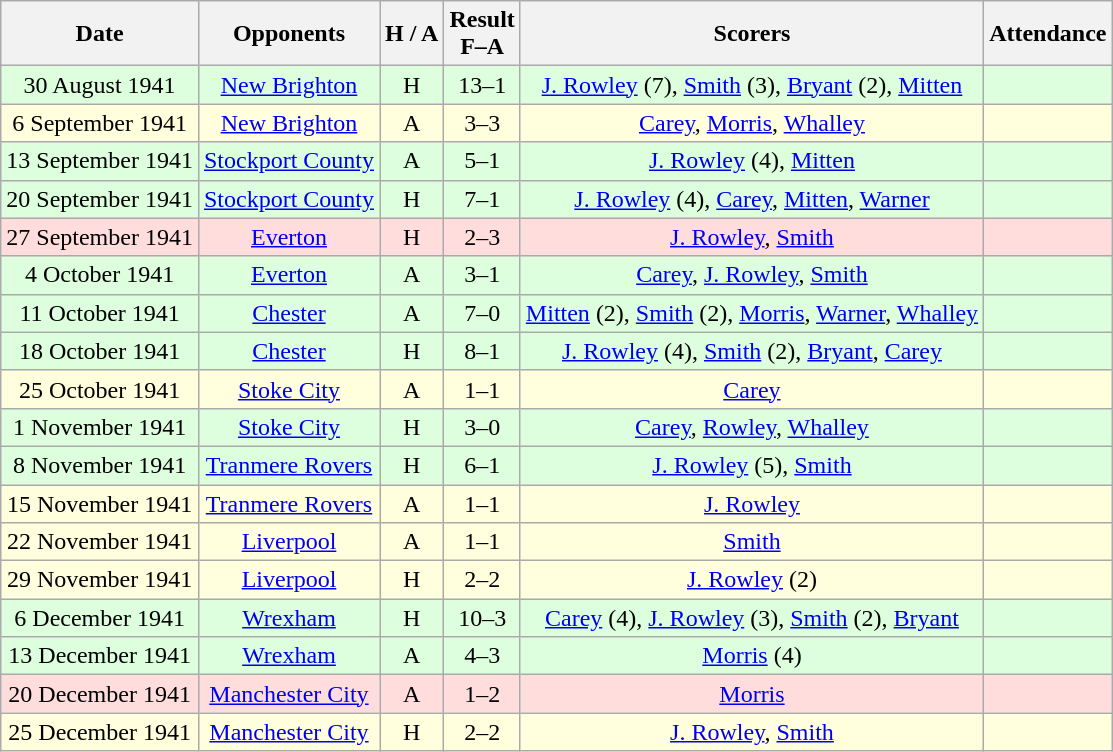<table class="wikitable" style="text-align:center">
<tr>
<th>Date</th>
<th>Opponents</th>
<th>H / A</th>
<th>Result<br>F–A</th>
<th>Scorers</th>
<th>Attendance</th>
</tr>
<tr bgcolor="#ddffdd">
<td>30 August 1941</td>
<td><a href='#'>New Brighton</a></td>
<td>H</td>
<td>13–1</td>
<td><a href='#'>J. Rowley</a> (7), <a href='#'>Smith</a> (3), <a href='#'>Bryant</a> (2), <a href='#'>Mitten</a></td>
<td></td>
</tr>
<tr bgcolor="#ffffdd">
<td>6 September 1941</td>
<td><a href='#'>New Brighton</a></td>
<td>A</td>
<td>3–3</td>
<td><a href='#'>Carey</a>, <a href='#'>Morris</a>, <a href='#'>Whalley</a></td>
<td></td>
</tr>
<tr bgcolor="#ddffdd">
<td>13 September 1941</td>
<td><a href='#'>Stockport County</a></td>
<td>A</td>
<td>5–1</td>
<td><a href='#'>J. Rowley</a> (4), <a href='#'>Mitten</a></td>
<td></td>
</tr>
<tr bgcolor="#ddffdd">
<td>20 September 1941</td>
<td><a href='#'>Stockport County</a></td>
<td>H</td>
<td>7–1</td>
<td><a href='#'>J. Rowley</a> (4), <a href='#'>Carey</a>, <a href='#'>Mitten</a>, <a href='#'>Warner</a></td>
<td></td>
</tr>
<tr bgcolor="#ffdddd">
<td>27 September 1941</td>
<td><a href='#'>Everton</a></td>
<td>H</td>
<td>2–3</td>
<td><a href='#'>J. Rowley</a>, <a href='#'>Smith</a></td>
<td></td>
</tr>
<tr bgcolor="#ddffdd">
<td>4 October 1941</td>
<td><a href='#'>Everton</a></td>
<td>A</td>
<td>3–1</td>
<td><a href='#'>Carey</a>, <a href='#'>J. Rowley</a>, <a href='#'>Smith</a></td>
<td></td>
</tr>
<tr bgcolor="#ddffdd">
<td>11 October 1941</td>
<td><a href='#'>Chester</a></td>
<td>A</td>
<td>7–0</td>
<td><a href='#'>Mitten</a> (2), <a href='#'>Smith</a> (2), <a href='#'>Morris</a>, <a href='#'>Warner</a>, <a href='#'>Whalley</a></td>
<td></td>
</tr>
<tr bgcolor="#ddffdd">
<td>18 October 1941</td>
<td><a href='#'>Chester</a></td>
<td>H</td>
<td>8–1</td>
<td><a href='#'>J. Rowley</a> (4), <a href='#'>Smith</a> (2), <a href='#'>Bryant</a>, <a href='#'>Carey</a></td>
<td></td>
</tr>
<tr bgcolor="#ffffdd">
<td>25 October 1941</td>
<td><a href='#'>Stoke City</a></td>
<td>A</td>
<td>1–1</td>
<td><a href='#'>Carey</a></td>
<td></td>
</tr>
<tr bgcolor="#ddffdd">
<td>1 November 1941</td>
<td><a href='#'>Stoke City</a></td>
<td>H</td>
<td>3–0</td>
<td><a href='#'>Carey</a>, <a href='#'>Rowley</a>, <a href='#'>Whalley</a></td>
<td></td>
</tr>
<tr bgcolor="#ddffdd">
<td>8 November 1941</td>
<td><a href='#'>Tranmere Rovers</a></td>
<td>H</td>
<td>6–1</td>
<td><a href='#'>J. Rowley</a> (5), <a href='#'>Smith</a></td>
<td></td>
</tr>
<tr bgcolor="#ffffdd">
<td>15 November 1941</td>
<td><a href='#'>Tranmere Rovers</a></td>
<td>A</td>
<td>1–1</td>
<td><a href='#'>J. Rowley</a></td>
<td></td>
</tr>
<tr bgcolor="#ffffdd">
<td>22 November 1941</td>
<td><a href='#'>Liverpool</a></td>
<td>A</td>
<td>1–1</td>
<td><a href='#'>Smith</a></td>
<td></td>
</tr>
<tr bgcolor="#ffffdd">
<td>29 November 1941</td>
<td><a href='#'>Liverpool</a></td>
<td>H</td>
<td>2–2</td>
<td><a href='#'>J. Rowley</a> (2)</td>
<td></td>
</tr>
<tr bgcolor="#ddffdd">
<td>6 December 1941</td>
<td><a href='#'>Wrexham</a></td>
<td>H</td>
<td>10–3</td>
<td><a href='#'>Carey</a> (4), <a href='#'>J. Rowley</a> (3), <a href='#'>Smith</a> (2), <a href='#'>Bryant</a></td>
<td></td>
</tr>
<tr bgcolor="#ddffdd">
<td>13 December 1941</td>
<td><a href='#'>Wrexham</a></td>
<td>A</td>
<td>4–3</td>
<td><a href='#'>Morris</a> (4)</td>
<td></td>
</tr>
<tr bgcolor="#ffdddd">
<td>20 December 1941</td>
<td><a href='#'>Manchester City</a></td>
<td>A</td>
<td>1–2</td>
<td><a href='#'>Morris</a></td>
<td></td>
</tr>
<tr bgcolor="#ffffdd">
<td>25 December 1941</td>
<td><a href='#'>Manchester City</a></td>
<td>H</td>
<td>2–2</td>
<td><a href='#'>J. Rowley</a>, <a href='#'>Smith</a></td>
<td></td>
</tr>
</table>
